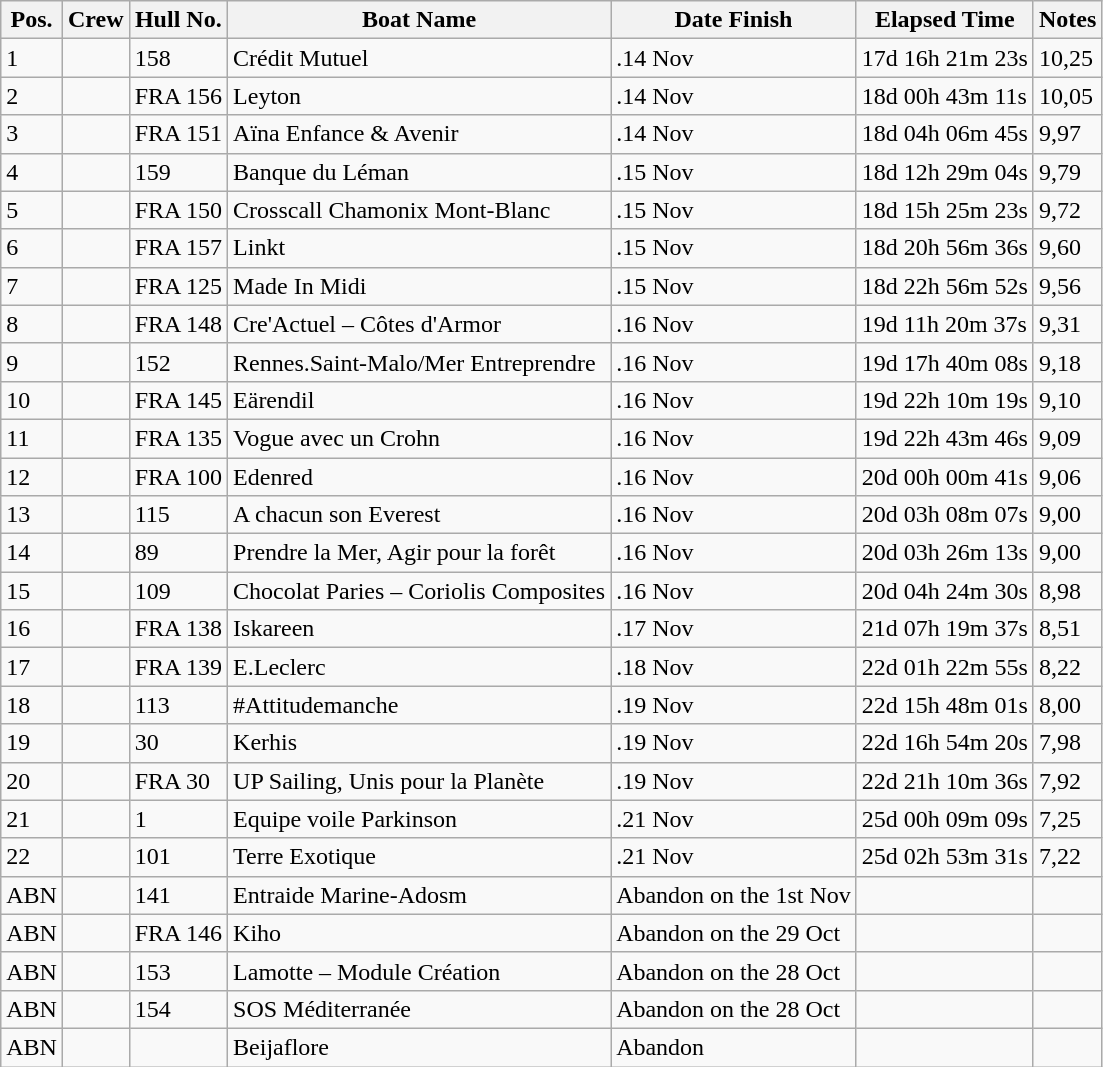<table class="wikitable sortable">
<tr>
<th>Pos.</th>
<th>Crew</th>
<th>Hull No.</th>
<th>Boat Name</th>
<th>Date Finish</th>
<th>Elapsed Time</th>
<th>Notes</th>
</tr>
<tr>
<td>1</td>
<td><br></td>
<td>158</td>
<td>Crédit Mutuel</td>
<td>.14 Nov</td>
<td>17d 16h 21m 23s</td>
<td>10,25</td>
</tr>
<tr>
<td>2</td>
<td><br></td>
<td>FRA 156</td>
<td>Leyton</td>
<td>.14 Nov</td>
<td>18d 00h 43m 11s</td>
<td>10,05</td>
</tr>
<tr>
<td>3</td>
<td><br></td>
<td>FRA 151</td>
<td>Aïna Enfance & Avenir</td>
<td>.14 Nov</td>
<td>18d 04h 06m 45s</td>
<td>9,97</td>
</tr>
<tr>
<td>4</td>
<td><br></td>
<td>159</td>
<td>Banque du Léman</td>
<td>.15 Nov</td>
<td>18d 12h 29m 04s</td>
<td>9,79</td>
</tr>
<tr>
<td>5</td>
<td><br></td>
<td>FRA 150</td>
<td>Crosscall Chamonix Mont-Blanc</td>
<td>.15 Nov</td>
<td>18d 15h 25m 23s</td>
<td>9,72</td>
</tr>
<tr>
<td>6</td>
<td><br></td>
<td>FRA 157</td>
<td>Linkt</td>
<td>.15 Nov</td>
<td>18d 20h 56m 36s</td>
<td>9,60</td>
</tr>
<tr>
<td>7</td>
<td><br></td>
<td>FRA 125</td>
<td>Made In Midi</td>
<td>.15 Nov</td>
<td>18d 22h 56m 52s</td>
<td>9,56</td>
</tr>
<tr>
<td>8</td>
<td><br></td>
<td>FRA 148</td>
<td>Cre'Actuel – Côtes d'Armor</td>
<td>.16 Nov</td>
<td>19d 11h 20m 37s</td>
<td>9,31</td>
</tr>
<tr>
<td>9</td>
<td><br></td>
<td>152</td>
<td>Rennes.Saint-Malo/Mer Entreprendre</td>
<td>.16 Nov</td>
<td>19d 17h 40m 08s</td>
<td>9,18</td>
</tr>
<tr>
<td>10</td>
<td><br></td>
<td>FRA 145</td>
<td>Eärendil</td>
<td>.16 Nov</td>
<td>19d 22h 10m 19s</td>
<td>9,10</td>
</tr>
<tr>
<td>11</td>
<td><br></td>
<td>FRA 135</td>
<td>Vogue avec un Crohn</td>
<td>.16 Nov</td>
<td>19d 22h 43m 46s</td>
<td>9,09</td>
</tr>
<tr>
<td>12</td>
<td><br></td>
<td>FRA 100</td>
<td>Edenred</td>
<td>.16 Nov</td>
<td>20d 00h 00m 41s</td>
<td>9,06</td>
</tr>
<tr>
<td>13</td>
<td><br></td>
<td>115</td>
<td>A chacun son Everest</td>
<td>.16 Nov</td>
<td>20d 03h 08m 07s</td>
<td>9,00</td>
</tr>
<tr>
<td>14</td>
<td><br></td>
<td>89</td>
<td>Prendre la Mer, Agir pour la forêt</td>
<td>.16 Nov</td>
<td>20d 03h 26m 13s</td>
<td>9,00</td>
</tr>
<tr>
<td>15</td>
<td><br></td>
<td>109</td>
<td>Chocolat Paries – Coriolis Composites</td>
<td>.16 Nov</td>
<td>20d 04h 24m 30s</td>
<td>8,98</td>
</tr>
<tr>
<td>16</td>
<td><br></td>
<td>FRA 138</td>
<td>Iskareen</td>
<td>.17 Nov</td>
<td>21d 07h 19m 37s</td>
<td>8,51</td>
</tr>
<tr>
<td>17</td>
<td><br></td>
<td>FRA 139</td>
<td>E.Leclerc</td>
<td>.18 Nov</td>
<td>22d 01h 22m 55s</td>
<td>8,22</td>
</tr>
<tr>
<td>18</td>
<td><br></td>
<td>113</td>
<td>#Attitudemanche</td>
<td>.19 Nov</td>
<td>22d 15h 48m 01s</td>
<td>8,00</td>
</tr>
<tr>
<td>19</td>
<td><br></td>
<td>30</td>
<td>Kerhis</td>
<td>.19 Nov</td>
<td>22d 16h 54m 20s</td>
<td>7,98</td>
</tr>
<tr>
<td>20</td>
<td><br></td>
<td>FRA 30</td>
<td>UP Sailing, Unis pour la Planète</td>
<td>.19 Nov</td>
<td>22d 21h 10m 36s</td>
<td>7,92</td>
</tr>
<tr>
<td>21</td>
<td><br></td>
<td>1</td>
<td>Equipe voile Parkinson</td>
<td>.21 Nov</td>
<td>25d 00h 09m 09s</td>
<td>7,25</td>
</tr>
<tr>
<td>22</td>
<td><br></td>
<td>101</td>
<td>Terre Exotique</td>
<td>.21 Nov</td>
<td>25d 02h 53m 31s</td>
<td>7,22</td>
</tr>
<tr>
<td>ABN</td>
<td><br></td>
<td>141</td>
<td>Entraide Marine-Adosm</td>
<td>Abandon on the 1st Nov</td>
<td></td>
<td></td>
</tr>
<tr>
<td>ABN</td>
<td><br></td>
<td>FRA 146</td>
<td>Kiho</td>
<td>Abandon on the 29 Oct</td>
<td></td>
<td></td>
</tr>
<tr>
<td>ABN</td>
<td><br></td>
<td>153</td>
<td>Lamotte – Module Création</td>
<td>Abandon on the 28 Oct</td>
<td></td>
<td></td>
</tr>
<tr>
<td>ABN</td>
<td><br></td>
<td>154</td>
<td>SOS Méditerranée</td>
<td>Abandon on the 28 Oct</td>
<td></td>
<td></td>
</tr>
<tr>
<td>ABN</td>
<td><br></td>
<td></td>
<td>Beijaflore</td>
<td>Abandon</td>
<td></td>
<td></td>
</tr>
</table>
